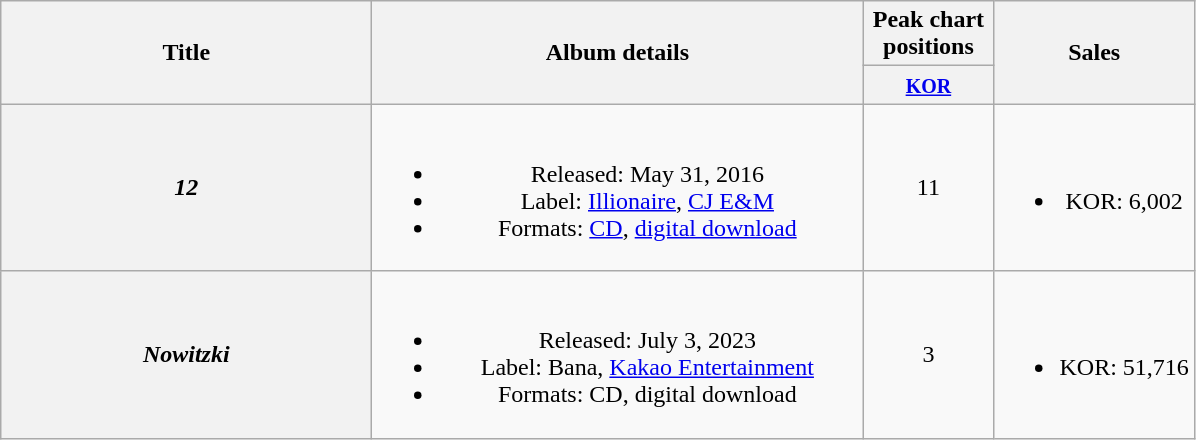<table class="wikitable plainrowheaders" style="text-align:center;">
<tr>
<th scope="col" rowspan="2" style="width:15em;">Title</th>
<th scope="col" rowspan="2" style="width:20em;">Album details</th>
<th scope="col" colspan="1" style="width:5em;">Peak chart positions</th>
<th scope="col" rowspan="2">Sales</th>
</tr>
<tr>
<th><small><a href='#'>KOR</a></small><br></th>
</tr>
<tr>
<th scope="row"><em>12</em></th>
<td><br><ul><li>Released: May 31, 2016</li><li>Label: <a href='#'>Illionaire</a>, <a href='#'>CJ E&M</a></li><li>Formats: <a href='#'>CD</a>, <a href='#'>digital download</a></li></ul></td>
<td>11</td>
<td><br><ul><li>KOR: 6,002</li></ul></td>
</tr>
<tr>
<th scope="row"><em>Nowitzki</em></th>
<td><br><ul><li>Released: July 3, 2023</li><li>Label: Bana, <a href='#'>Kakao Entertainment</a></li><li>Formats: CD, digital download</li></ul></td>
<td>3</td>
<td><br><ul><li>KOR: 51,716</li></ul></td>
</tr>
</table>
